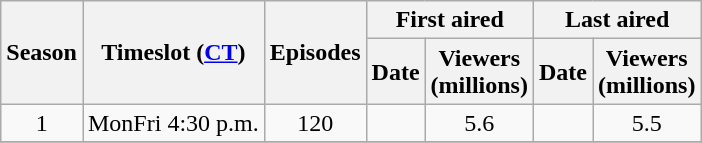<table class="wikitable" style="text-align: center">
<tr>
<th scope="col" rowspan="2">Season</th>
<th scope="col" rowspan="2">Timeslot (<a href='#'>CT</a>)</th>
<th scope="col" rowspan="2">Episodes</th>
<th scope="col" colspan="2">First aired</th>
<th scope="col" colspan="2">Last aired</th>
</tr>
<tr>
<th scope="col">Date</th>
<th scope="col">Viewers<br>(millions)</th>
<th scope="col">Date</th>
<th scope="col">Viewers<br>(millions)</th>
</tr>
<tr>
<td rowspan="1">1</td>
<td rowspan="1">MonFri 4:30 p.m.</td>
<td>120</td>
<td></td>
<td>5.6</td>
<td></td>
<td>5.5</td>
</tr>
<tr>
</tr>
</table>
